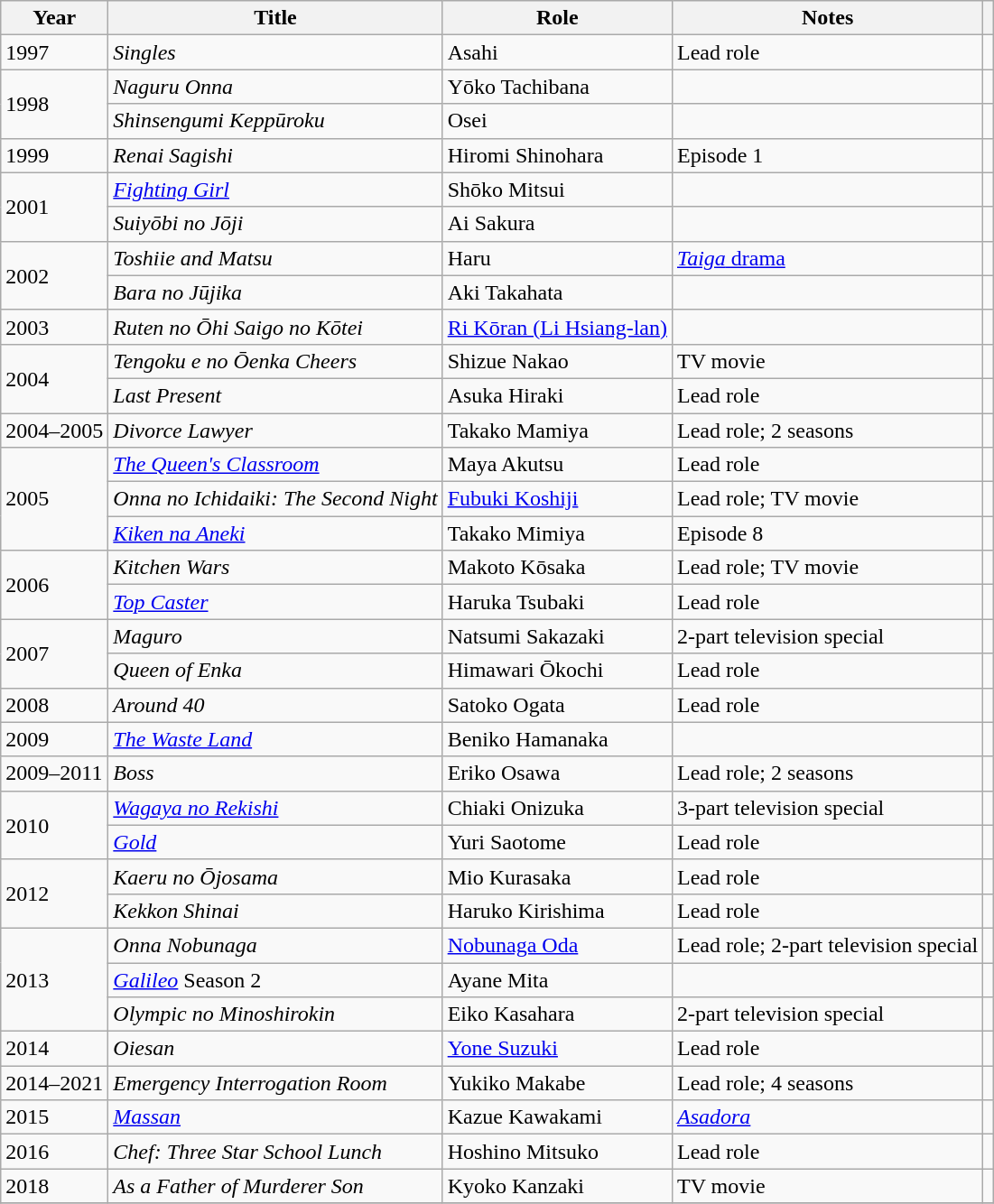<table class="wikitable">
<tr>
<th>Year</th>
<th>Title</th>
<th>Role</th>
<th>Notes</th>
<th></th>
</tr>
<tr>
<td>1997</td>
<td><em>Singles</em></td>
<td>Asahi</td>
<td>Lead role</td>
<td></td>
</tr>
<tr>
<td rowspan="2">1998</td>
<td><em>Naguru Onna</em></td>
<td>Yōko Tachibana</td>
<td></td>
<td></td>
</tr>
<tr>
<td><em>Shinsengumi Keppūroku</em></td>
<td>Osei</td>
<td></td>
<td></td>
</tr>
<tr>
<td>1999</td>
<td><em>Renai Sagishi</em></td>
<td>Hiromi Shinohara</td>
<td>Episode 1</td>
<td></td>
</tr>
<tr>
<td rowspan="2">2001</td>
<td><em><a href='#'>Fighting Girl</a></em></td>
<td>Shōko Mitsui</td>
<td></td>
<td></td>
</tr>
<tr>
<td><em>Suiyōbi no Jōji</em></td>
<td>Ai Sakura</td>
<td></td>
<td></td>
</tr>
<tr>
<td rowspan="2">2002</td>
<td><em>Toshiie and Matsu</em></td>
<td>Haru</td>
<td><a href='#'><em>Taiga</em> drama</a></td>
<td></td>
</tr>
<tr>
<td><em>Bara no Jūjika</em></td>
<td>Aki Takahata</td>
<td></td>
<td></td>
</tr>
<tr>
<td>2003</td>
<td><em>Ruten no Ōhi Saigo no Kōtei</em></td>
<td><a href='#'>Ri Kōran (Li Hsiang-lan)</a></td>
<td></td>
<td></td>
</tr>
<tr>
<td rowspan="2">2004</td>
<td><em>Tengoku e no Ōenka Cheers</em></td>
<td>Shizue Nakao</td>
<td>TV movie</td>
<td></td>
</tr>
<tr>
<td><em>Last Present</em></td>
<td>Asuka Hiraki</td>
<td>Lead role</td>
<td></td>
</tr>
<tr>
<td>2004–2005</td>
<td><em>Divorce Lawyer</em></td>
<td>Takako Mamiya</td>
<td>Lead role; 2 seasons</td>
<td></td>
</tr>
<tr>
<td rowspan="3">2005</td>
<td><em><a href='#'>The Queen's Classroom</a></em></td>
<td>Maya Akutsu</td>
<td>Lead role</td>
<td></td>
</tr>
<tr>
<td><em>Onna no Ichidaiki: The Second Night</em></td>
<td><a href='#'>Fubuki Koshiji</a></td>
<td>Lead role; TV movie</td>
<td></td>
</tr>
<tr>
<td><em><a href='#'>Kiken na Aneki</a></em></td>
<td>Takako Mimiya</td>
<td>Episode 8</td>
<td></td>
</tr>
<tr>
<td rowspan="2">2006</td>
<td><em>Kitchen Wars</em></td>
<td>Makoto Kōsaka</td>
<td>Lead role; TV movie</td>
<td></td>
</tr>
<tr>
<td><em><a href='#'>Top Caster</a></em></td>
<td>Haruka Tsubaki</td>
<td>Lead role</td>
<td></td>
</tr>
<tr>
<td rowspan="2">2007</td>
<td><em>Maguro</em></td>
<td>Natsumi Sakazaki</td>
<td>2-part television special</td>
<td></td>
</tr>
<tr>
<td><em>Queen of Enka</em></td>
<td>Himawari Ōkochi</td>
<td>Lead role</td>
<td></td>
</tr>
<tr>
<td>2008</td>
<td><em>Around 40</em></td>
<td>Satoko Ogata</td>
<td>Lead role</td>
<td></td>
</tr>
<tr>
<td>2009</td>
<td><em><a href='#'>The Waste Land</a></em></td>
<td>Beniko Hamanaka</td>
<td></td>
<td></td>
</tr>
<tr>
<td>2009–2011</td>
<td><em>Boss</em></td>
<td>Eriko Osawa</td>
<td>Lead role; 2 seasons</td>
<td></td>
</tr>
<tr>
<td rowspan="2">2010</td>
<td><em><a href='#'>Wagaya no Rekishi</a></em></td>
<td>Chiaki Onizuka</td>
<td>3-part television special</td>
<td></td>
</tr>
<tr>
<td><em><a href='#'>Gold</a></em></td>
<td>Yuri Saotome</td>
<td>Lead role</td>
<td></td>
</tr>
<tr>
<td rowspan="2">2012</td>
<td><em>Kaeru no Ōjosama</em></td>
<td>Mio Kurasaka</td>
<td>Lead role</td>
<td></td>
</tr>
<tr>
<td><em>Kekkon Shinai</em></td>
<td>Haruko Kirishima</td>
<td>Lead role</td>
<td></td>
</tr>
<tr>
<td rowspan="3">2013</td>
<td><em>Onna Nobunaga</em></td>
<td><a href='#'>Nobunaga Oda</a></td>
<td>Lead role; 2-part television special</td>
<td></td>
</tr>
<tr>
<td><em><a href='#'>Galileo</a></em> Season 2</td>
<td>Ayane Mita</td>
<td></td>
<td></td>
</tr>
<tr>
<td><em>Olympic no Minoshirokin</em></td>
<td>Eiko Kasahara</td>
<td>2-part television special</td>
<td></td>
</tr>
<tr>
<td>2014</td>
<td><em>Oiesan</em></td>
<td><a href='#'>Yone Suzuki</a></td>
<td>Lead role</td>
<td></td>
</tr>
<tr>
<td>2014–2021</td>
<td><em>Emergency Interrogation Room</em></td>
<td>Yukiko Makabe</td>
<td>Lead role; 4 seasons</td>
<td></td>
</tr>
<tr>
<td>2015</td>
<td><em><a href='#'>Massan</a></em></td>
<td>Kazue Kawakami</td>
<td><em><a href='#'>Asadora</a></em></td>
<td></td>
</tr>
<tr>
<td rowspan="1">2016</td>
<td><em>Chef: Three Star School Lunch</em></td>
<td>Hoshino Mitsuko</td>
<td>Lead role</td>
<td></td>
</tr>
<tr>
<td rowspan="1">2018</td>
<td><em>As a Father of Murderer Son</em></td>
<td>Kyoko Kanzaki</td>
<td>TV movie</td>
<td></td>
</tr>
<tr>
</tr>
</table>
